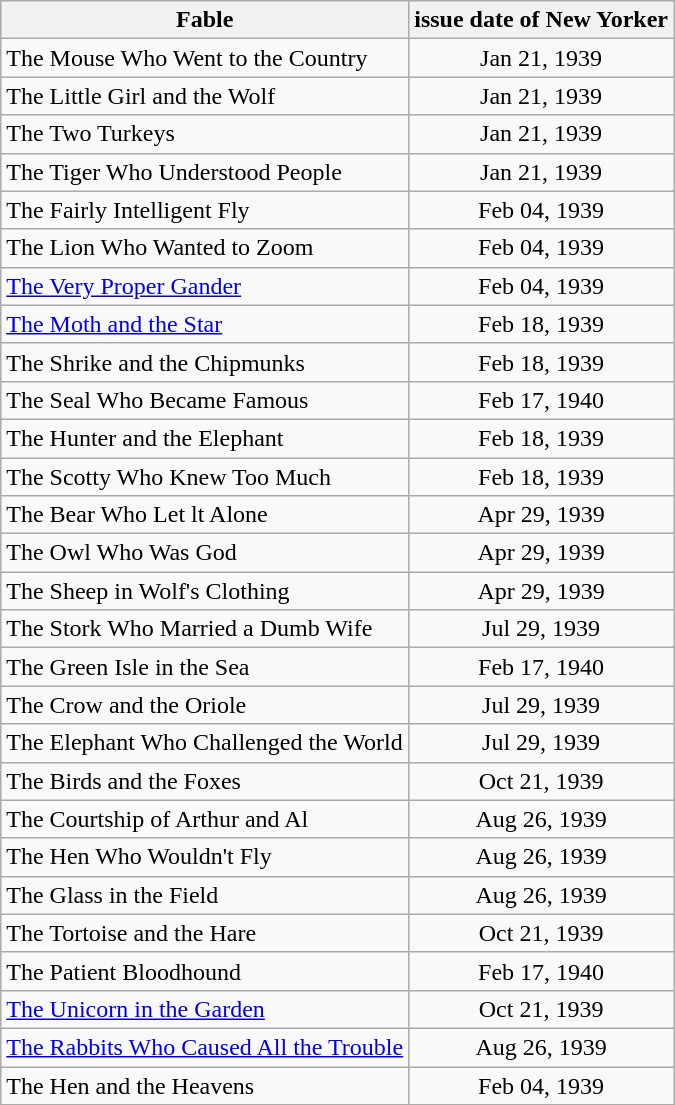<table class = "wikitable">
<tr>
<th>Fable</th>
<th>issue date of New Yorker</th>
</tr>
<tr>
<td>The Mouse Who Went to the Country</td>
<td align = "center">Jan 21, 1939</td>
</tr>
<tr>
<td>The Little Girl and the Wolf</td>
<td align = "center">Jan 21, 1939</td>
</tr>
<tr>
<td>The Two Turkeys</td>
<td align = "center">Jan 21, 1939</td>
</tr>
<tr>
<td>The Tiger Who Understood People</td>
<td align = "center">Jan 21, 1939</td>
</tr>
<tr>
<td>The Fairly Intelligent Fly</td>
<td align = "center">Feb 04, 1939</td>
</tr>
<tr>
<td>The Lion Who Wanted to Zoom</td>
<td align = "center">Feb 04, 1939</td>
</tr>
<tr>
<td><a href='#'>The Very Proper Gander</a></td>
<td align = "center">Feb 04, 1939</td>
</tr>
<tr>
<td><a href='#'>The Moth and the Star</a></td>
<td align = "center">Feb 18, 1939</td>
</tr>
<tr>
<td>The Shrike and the Chipmunks</td>
<td align = "center">Feb 18, 1939</td>
</tr>
<tr>
<td>The Seal Who Became Famous</td>
<td align = "center">Feb 17, 1940</td>
</tr>
<tr>
<td>The Hunter and the Elephant</td>
<td align = "center">Feb 18, 1939</td>
</tr>
<tr>
<td>The Scotty Who Knew Too Much</td>
<td align = "center">Feb 18, 1939</td>
</tr>
<tr>
<td>The Bear Who Let lt Alone</td>
<td align = "center">Apr 29, 1939</td>
</tr>
<tr>
<td>The Owl Who Was God</td>
<td align = "center">Apr 29, 1939</td>
</tr>
<tr>
<td>The Sheep in Wolf's Clothing</td>
<td align = "center">Apr 29, 1939</td>
</tr>
<tr>
<td>The Stork Who Married a Dumb Wife</td>
<td align = "center">Jul 29, 1939</td>
</tr>
<tr>
<td>The Green Isle in the Sea</td>
<td align = "center">Feb 17, 1940</td>
</tr>
<tr>
<td>The Crow and the Oriole</td>
<td align = "center">Jul 29, 1939</td>
</tr>
<tr>
<td>The Elephant Who Challenged the World</td>
<td align = "center">Jul 29, 1939</td>
</tr>
<tr>
<td>The Birds and the Foxes</td>
<td align = "center">Oct 21, 1939</td>
</tr>
<tr>
<td>The Courtship of Arthur and Al</td>
<td align = "center">Aug 26, 1939</td>
</tr>
<tr>
<td>The Hen Who Wouldn't Fly</td>
<td align = "center">Aug 26, 1939</td>
</tr>
<tr>
<td>The Glass in the Field</td>
<td align = "center">Aug 26, 1939</td>
</tr>
<tr>
<td>The Tortoise and the Hare</td>
<td align = "center">Oct 21, 1939</td>
</tr>
<tr>
<td>The Patient Bloodhound</td>
<td align = "center">Feb 17, 1940</td>
</tr>
<tr>
<td><a href='#'>The Unicorn in the Garden</a></td>
<td align = "center">Oct 21, 1939</td>
</tr>
<tr>
<td><a href='#'>The Rabbits Who Caused All the Trouble</a></td>
<td align = "center">Aug 26, 1939</td>
</tr>
<tr>
<td>The Hen and the Heavens</td>
<td align = "center">Feb 04, 1939</td>
</tr>
<tr>
</tr>
</table>
